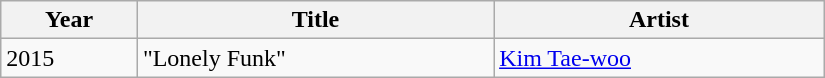<table class="wikitable" style="width:550px">
<tr>
<th>Year</th>
<th>Title</th>
<th>Artist</th>
</tr>
<tr>
<td>2015</td>
<td>"Lonely Funk"</td>
<td><a href='#'>Kim Tae-woo</a></td>
</tr>
</table>
